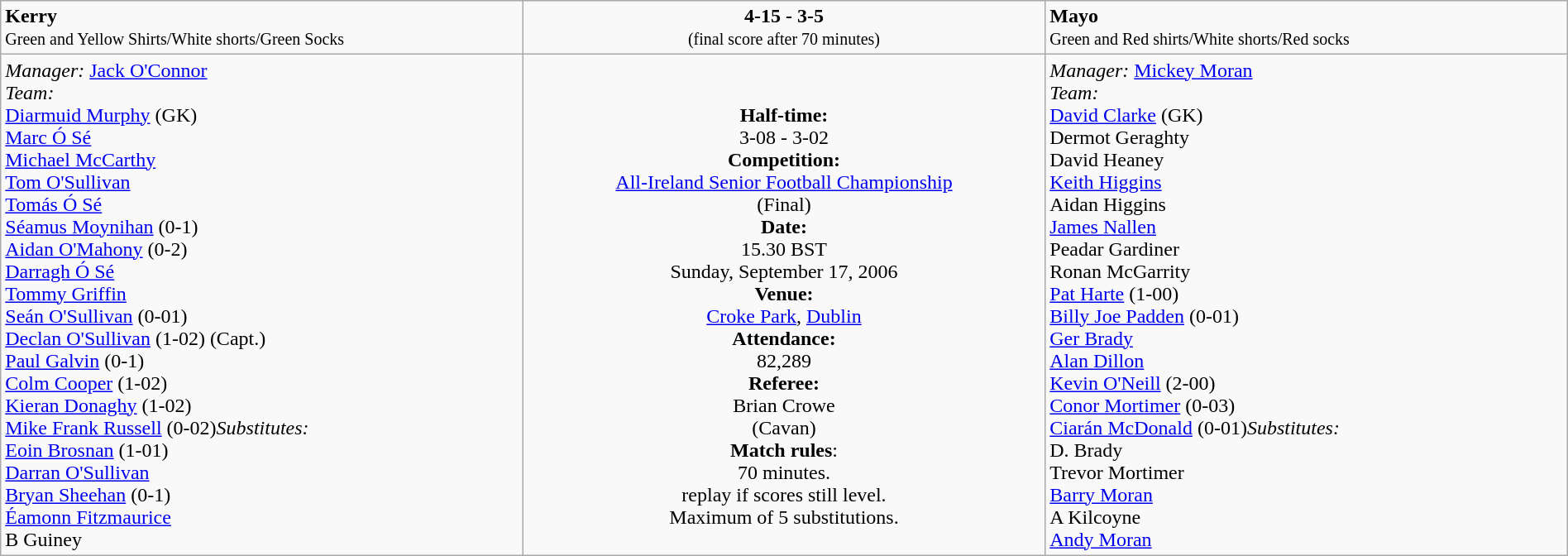<table border=0 class="wikitable" width=100%>
<tr>
<td width=33% valign=top><span><strong>Kerry</strong></span><br><small>Green and Yellow Shirts/White shorts/Green Socks</small></td>
<td width=33% valign=top align=center><span><strong>4-15 - 3-5</strong></span><br><small>(final score after 70 minutes)</small></td>
<td width=33% valign=top><span><strong>Mayo</strong></span><br><small>Green and Red shirts/White shorts/Red socks</small></td>
</tr>
<tr>
<td valign=top><em>Manager:</em> <a href='#'>Jack O'Connor</a><br><em>Team:</em>
<br><a href='#'>Diarmuid Murphy</a> (GK)
<br><a href='#'>Marc Ó Sé</a>
<br><a href='#'>Michael McCarthy</a>
<br><a href='#'>Tom O'Sullivan</a> 
<br><a href='#'>Tomás Ó Sé</a>
<br><a href='#'>Séamus Moynihan</a> (0-1)
<br><a href='#'>Aidan O'Mahony</a> (0-2)
<br><a href='#'>Darragh Ó Sé</a> 
<br><a href='#'>Tommy Griffin</a> 
<br><a href='#'>Seán O'Sullivan</a> (0-01)
<br><a href='#'>Declan O'Sullivan</a> (1-02) (Capt.)
<br><a href='#'>Paul Galvin</a> (0-1)
<br><a href='#'>Colm Cooper</a> (1-02)
<br><a href='#'>Kieran Donaghy</a> (1-02)
<br><a href='#'>Mike Frank Russell</a> (0-02)<em>Substitutes:</em>
<br><a href='#'>Eoin Brosnan</a> (1-01)
<br><a href='#'>Darran O'Sullivan</a>
<br><a href='#'>Bryan Sheehan</a> (0-1)
<br><a href='#'>Éamonn Fitzmaurice</a>
<br>B Guiney</td>
<td valign=middle align=center><br><strong>Half-time:</strong><br>3-08 - 3-02<br><strong>Competition:</strong><br><a href='#'>All-Ireland Senior Football Championship</a><br>(Final)<br><strong>Date:</strong><br>15.30 BST<br>Sunday, September 17, 2006<br><strong>Venue:</strong><br><a href='#'>Croke Park</a>, <a href='#'>Dublin</a><br><strong>Attendance:</strong><br> 82,289<br><strong>Referee:</strong><br>Brian Crowe<br>(Cavan)<br><strong>Match rules</strong>:<br>70 minutes.<br>replay if scores still level.<br>Maximum of 5 substitutions.
</td>
<td valign=top><em>Manager:</em> <a href='#'>Mickey Moran</a><br><em>Team:</em>
<br><a href='#'>David Clarke</a> (GK)
<br>Dermot Geraghty
<br>David Heaney
<br><a href='#'>Keith Higgins</a>
<br>Aidan Higgins
<br><a href='#'>James Nallen</a>
<br>Peadar Gardiner
<br>Ronan McGarrity 
<br><a href='#'>Pat Harte</a> (1-00) 
<br><a href='#'>Billy Joe Padden</a> (0-01)
<br><a href='#'>Ger Brady</a>
<br><a href='#'>Alan Dillon</a>
<br><a href='#'>Kevin O'Neill</a> (2-00)
<br><a href='#'>Conor Mortimer</a> (0-03)
<br><a href='#'>Ciarán McDonald</a> (0-01)<em>Substitutes:</em>
<br>D. Brady
<br>Trevor Mortimer
<br><a href='#'>Barry Moran</a>
<br>A Kilcoyne
<br><a href='#'>Andy Moran</a></td>
</tr>
</table>
